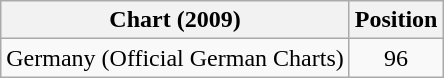<table class="wikitable">
<tr>
<th>Chart (2009)</th>
<th>Position</th>
</tr>
<tr>
<td>Germany (Official German Charts)</td>
<td align="center">96</td>
</tr>
</table>
